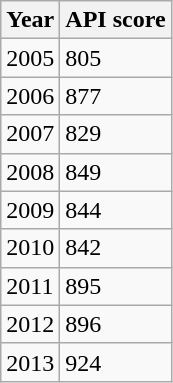<table class="wikitable">
<tr>
<th>Year</th>
<th>API score</th>
</tr>
<tr>
<td>2005</td>
<td>805</td>
</tr>
<tr>
<td>2006</td>
<td>877</td>
</tr>
<tr>
<td>2007</td>
<td>829</td>
</tr>
<tr>
<td>2008</td>
<td>849</td>
</tr>
<tr>
<td>2009</td>
<td>844</td>
</tr>
<tr>
<td>2010</td>
<td>842</td>
</tr>
<tr>
<td>2011</td>
<td>895</td>
</tr>
<tr>
<td>2012</td>
<td>896</td>
</tr>
<tr>
<td>2013</td>
<td>924</td>
</tr>
</table>
